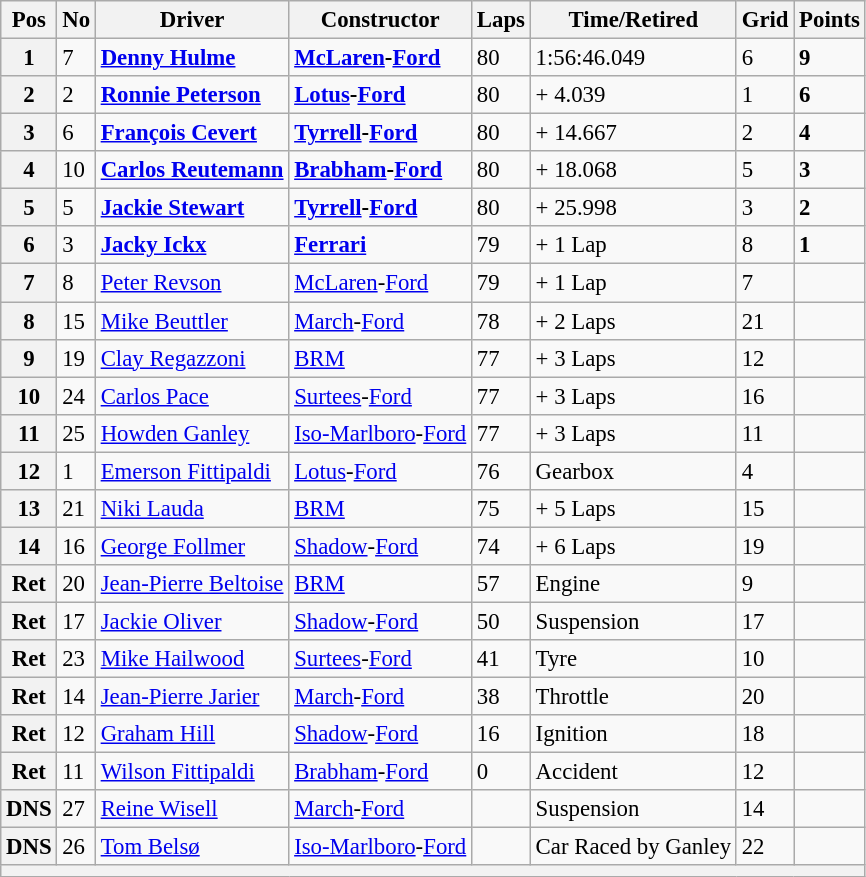<table class="wikitable" style="font-size: 95%;">
<tr>
<th>Pos</th>
<th>No</th>
<th>Driver</th>
<th>Constructor</th>
<th>Laps</th>
<th>Time/Retired</th>
<th>Grid</th>
<th>Points</th>
</tr>
<tr>
<th>1</th>
<td>7</td>
<td> <strong><a href='#'>Denny Hulme</a></strong></td>
<td><strong><a href='#'>McLaren</a>-<a href='#'>Ford</a></strong></td>
<td>80</td>
<td>1:56:46.049</td>
<td>6</td>
<td><strong>9</strong></td>
</tr>
<tr>
<th>2</th>
<td>2</td>
<td> <strong><a href='#'>Ronnie Peterson</a></strong></td>
<td><strong><a href='#'>Lotus</a>-<a href='#'>Ford</a></strong></td>
<td>80</td>
<td>+ 4.039</td>
<td>1</td>
<td><strong>6</strong></td>
</tr>
<tr>
<th>3</th>
<td>6</td>
<td> <strong><a href='#'>François Cevert</a></strong></td>
<td><strong><a href='#'>Tyrrell</a>-<a href='#'>Ford</a></strong></td>
<td>80</td>
<td>+ 14.667</td>
<td>2</td>
<td><strong>4</strong></td>
</tr>
<tr>
<th>4</th>
<td>10</td>
<td> <strong><a href='#'>Carlos Reutemann</a></strong></td>
<td><strong><a href='#'>Brabham</a>-<a href='#'>Ford</a></strong></td>
<td>80</td>
<td>+ 18.068</td>
<td>5</td>
<td><strong>3</strong></td>
</tr>
<tr>
<th>5</th>
<td>5</td>
<td> <strong><a href='#'>Jackie Stewart</a></strong></td>
<td><strong><a href='#'>Tyrrell</a>-<a href='#'>Ford</a></strong></td>
<td>80</td>
<td>+ 25.998</td>
<td>3</td>
<td><strong>2</strong></td>
</tr>
<tr>
<th>6</th>
<td>3</td>
<td> <strong><a href='#'>Jacky Ickx</a></strong></td>
<td><strong><a href='#'>Ferrari</a></strong></td>
<td>79</td>
<td>+ 1 Lap</td>
<td>8</td>
<td><strong>1</strong></td>
</tr>
<tr>
<th>7</th>
<td>8</td>
<td> <a href='#'>Peter Revson</a></td>
<td><a href='#'>McLaren</a>-<a href='#'>Ford</a></td>
<td>79</td>
<td>+ 1 Lap</td>
<td>7</td>
<td> </td>
</tr>
<tr>
<th>8</th>
<td>15</td>
<td> <a href='#'>Mike Beuttler</a></td>
<td><a href='#'>March</a>-<a href='#'>Ford</a></td>
<td>78</td>
<td>+ 2 Laps</td>
<td>21</td>
<td> </td>
</tr>
<tr>
<th>9</th>
<td>19</td>
<td> <a href='#'>Clay Regazzoni</a></td>
<td><a href='#'>BRM</a></td>
<td>77</td>
<td>+ 3 Laps</td>
<td>12</td>
<td> </td>
</tr>
<tr>
<th>10</th>
<td>24</td>
<td> <a href='#'>Carlos Pace</a></td>
<td><a href='#'>Surtees</a>-<a href='#'>Ford</a></td>
<td>77</td>
<td>+ 3 Laps</td>
<td>16</td>
<td> </td>
</tr>
<tr>
<th>11</th>
<td>25</td>
<td> <a href='#'>Howden Ganley</a></td>
<td><a href='#'>Iso-Marlboro</a>-<a href='#'>Ford</a></td>
<td>77</td>
<td>+ 3 Laps</td>
<td>11</td>
<td> </td>
</tr>
<tr>
<th>12</th>
<td>1</td>
<td> <a href='#'>Emerson Fittipaldi</a></td>
<td><a href='#'>Lotus</a>-<a href='#'>Ford</a></td>
<td>76</td>
<td>Gearbox</td>
<td>4</td>
<td> </td>
</tr>
<tr>
<th>13</th>
<td>21</td>
<td> <a href='#'>Niki Lauda</a></td>
<td><a href='#'>BRM</a></td>
<td>75</td>
<td>+ 5 Laps</td>
<td>15</td>
<td> </td>
</tr>
<tr>
<th>14</th>
<td>16</td>
<td> <a href='#'>George Follmer</a></td>
<td><a href='#'>Shadow</a>-<a href='#'>Ford</a></td>
<td>74</td>
<td>+ 6 Laps</td>
<td>19</td>
<td> </td>
</tr>
<tr>
<th>Ret</th>
<td>20</td>
<td> <a href='#'>Jean-Pierre Beltoise</a></td>
<td><a href='#'>BRM</a></td>
<td>57</td>
<td>Engine</td>
<td>9</td>
<td> </td>
</tr>
<tr>
<th>Ret</th>
<td>17</td>
<td> <a href='#'>Jackie Oliver</a></td>
<td><a href='#'>Shadow</a>-<a href='#'>Ford</a></td>
<td>50</td>
<td>Suspension</td>
<td>17</td>
<td> </td>
</tr>
<tr>
<th>Ret</th>
<td>23</td>
<td> <a href='#'>Mike Hailwood</a></td>
<td><a href='#'>Surtees</a>-<a href='#'>Ford</a></td>
<td>41</td>
<td>Tyre</td>
<td>10</td>
<td> </td>
</tr>
<tr>
<th>Ret</th>
<td>14</td>
<td> <a href='#'>Jean-Pierre Jarier</a></td>
<td><a href='#'>March</a>-<a href='#'>Ford</a></td>
<td>38</td>
<td>Throttle</td>
<td>20</td>
<td> </td>
</tr>
<tr>
<th>Ret</th>
<td>12</td>
<td> <a href='#'>Graham Hill</a></td>
<td><a href='#'>Shadow</a>-<a href='#'>Ford</a></td>
<td>16</td>
<td>Ignition</td>
<td>18</td>
<td> </td>
</tr>
<tr>
<th>Ret</th>
<td>11</td>
<td> <a href='#'>Wilson Fittipaldi</a></td>
<td><a href='#'>Brabham</a>-<a href='#'>Ford</a></td>
<td>0</td>
<td>Accident</td>
<td>12</td>
<td> </td>
</tr>
<tr>
<th>DNS</th>
<td>27</td>
<td> <a href='#'>Reine Wisell</a></td>
<td><a href='#'>March</a>-<a href='#'>Ford</a></td>
<td></td>
<td>Suspension</td>
<td>14</td>
<td> </td>
</tr>
<tr>
<th>DNS</th>
<td>26</td>
<td> <a href='#'>Tom Belsø</a></td>
<td><a href='#'>Iso-Marlboro</a>-<a href='#'>Ford</a></td>
<td></td>
<td>Car Raced by Ganley</td>
<td>22</td>
<td> </td>
</tr>
<tr>
<th colspan="8"></th>
</tr>
</table>
